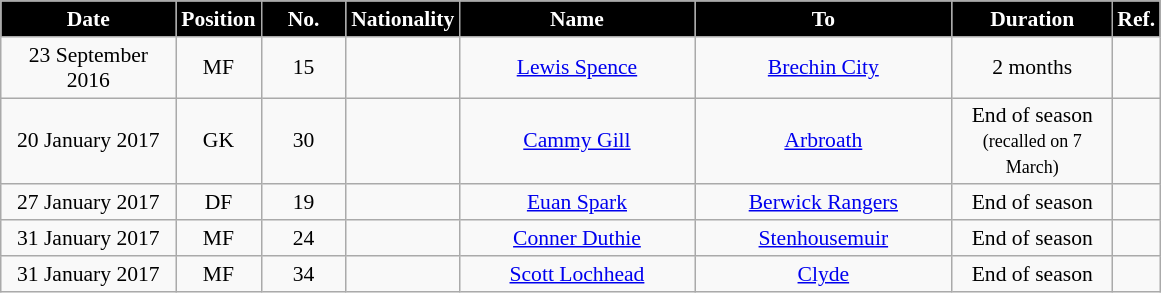<table class="wikitable"  style="text-align:center; font-size:90%; ">
<tr>
<th style="background:#000000; color:white; width:110px;">Date</th>
<th style="background:#000000; color:white; width:50px;">Position</th>
<th style="background:#000000; color:white; width:50px;">No.</th>
<th style="background:#000000; color:white; width:50px;">Nationality</th>
<th style="background:#000000; color:white; width:150px;">Name</th>
<th style="background:#000000; color:white; width:165px;">To</th>
<th style="background:#000000; color:white; width:100px;">Duration</th>
<th style="background:#000000; color:white; width:25px;">Ref.</th>
</tr>
<tr>
<td>23 September 2016</td>
<td>MF</td>
<td>15</td>
<td></td>
<td><a href='#'>Lewis Spence</a></td>
<td><a href='#'>Brechin City</a></td>
<td>2 months</td>
<td></td>
</tr>
<tr>
<td>20 January 2017</td>
<td>GK</td>
<td>30</td>
<td></td>
<td><a href='#'>Cammy Gill</a></td>
<td><a href='#'>Arbroath</a></td>
<td>End of season<br><small>(recalled on 7 March)</small></td>
<td></td>
</tr>
<tr>
<td>27 January 2017</td>
<td>DF</td>
<td>19</td>
<td></td>
<td><a href='#'>Euan Spark</a></td>
<td> <a href='#'>Berwick Rangers</a></td>
<td>End of season</td>
<td></td>
</tr>
<tr>
<td>31 January 2017</td>
<td>MF</td>
<td>24</td>
<td></td>
<td><a href='#'>Conner Duthie</a></td>
<td><a href='#'>Stenhousemuir</a></td>
<td>End of season</td>
<td></td>
</tr>
<tr>
<td>31 January 2017</td>
<td>MF</td>
<td>34</td>
<td></td>
<td><a href='#'>Scott Lochhead</a></td>
<td><a href='#'>Clyde</a></td>
<td>End of season</td>
<td></td>
</tr>
</table>
